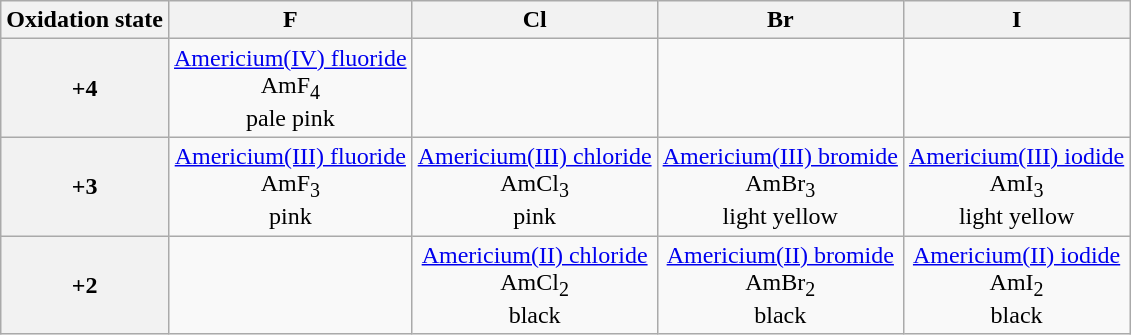<table Class ="wikitable" style ="text-align:center;">
<tr>
<th>Oxidation state</th>
<th>F</th>
<th>Cl</th>
<th>Br</th>
<th>I</th>
</tr>
<tr>
<th>+4</th>
<td><a href='#'>Americium(IV) fluoride</a> <br> AmF<sub>4</sub><br> pale pink</td>
<td></td>
<td></td>
<td></td>
</tr>
<tr>
<th>+3</th>
<td><a href='#'>Americium(III) fluoride</a> <br> AmF<sub>3</sub><br> pink</td>
<td><a href='#'>Americium(III) chloride</a> <br> AmCl<sub>3</sub><br> pink</td>
<td><a href='#'>Americium(III) bromide</a> <br> AmBr<sub>3</sub><br> light yellow</td>
<td><a href='#'>Americium(III) iodide</a> <br> AmI<sub>3</sub><br> light yellow</td>
</tr>
<tr>
<th>+2</th>
<td></td>
<td><a href='#'>Americium(II) chloride</a> <br> AmCl<sub>2</sub><br> black </td>
<td><a href='#'>Americium(II) bromide</a> <br> AmBr<sub>2</sub><br> black </td>
<td><a href='#'>Americium(II) iodide</a> <br> AmI<sub>2</sub><br> black </td>
</tr>
</table>
